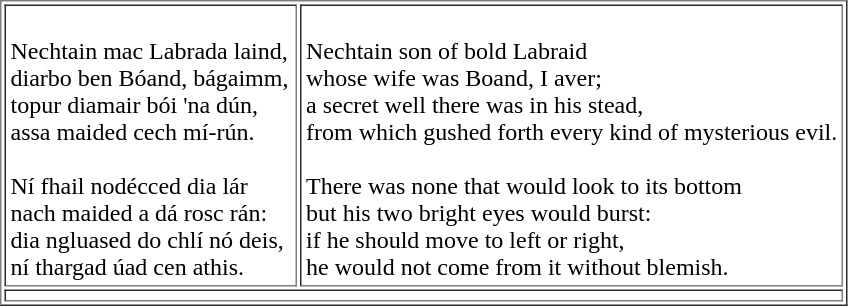<table style="text-align:left;" border=1 cellpadding=3>
<tr>
<td style="width:35%;"><br>Nechtain mac Labrada laind,  <br>
diarbo ben Bóand, bágaimm,  <br>
topur diamair bói 'na dún,  <br>
assa maided cech mí-rún. <br>
<br>
Ní fhail nodécced dia lár  <br>
nach maided a dá rosc rán:  <br>
dia ngluased do chlí nó deis,  <br>
ní thargad úad cen athis.<br></td>
<td style="width:65%;"><br>Nechtain son of bold Labraid  <br>
whose wife was Boand, I aver;  <br>
a secret well there was in his stead,  <br>
from which gushed forth every kind of mysterious evil. <br>
<br>
There was none that would look to its bottom  <br>
but his two bright eyes would burst:  <br>
if he should move to left or right,  <br>
he would not come from it without blemish. <br></td>
</tr>
<tr>
<td colspan=2 style="text-align:center;"></td>
</tr>
</table>
